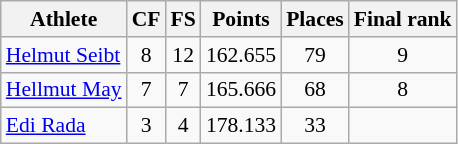<table class="wikitable" border="1" style="font-size:90%">
<tr>
<th>Athlete</th>
<th>CF</th>
<th>FS</th>
<th>Points</th>
<th>Places</th>
<th>Final rank</th>
</tr>
<tr align=center>
<td align=left><a href='#'>Helmut Seibt</a></td>
<td>8</td>
<td>12</td>
<td>162.655</td>
<td>79</td>
<td>9</td>
</tr>
<tr align=center>
<td align=left><a href='#'>Hellmut May</a></td>
<td>7</td>
<td>7</td>
<td>165.666</td>
<td>68</td>
<td>8</td>
</tr>
<tr align=center>
<td align=left><a href='#'>Edi Rada</a></td>
<td>3</td>
<td>4</td>
<td>178.133</td>
<td>33</td>
<td></td>
</tr>
</table>
